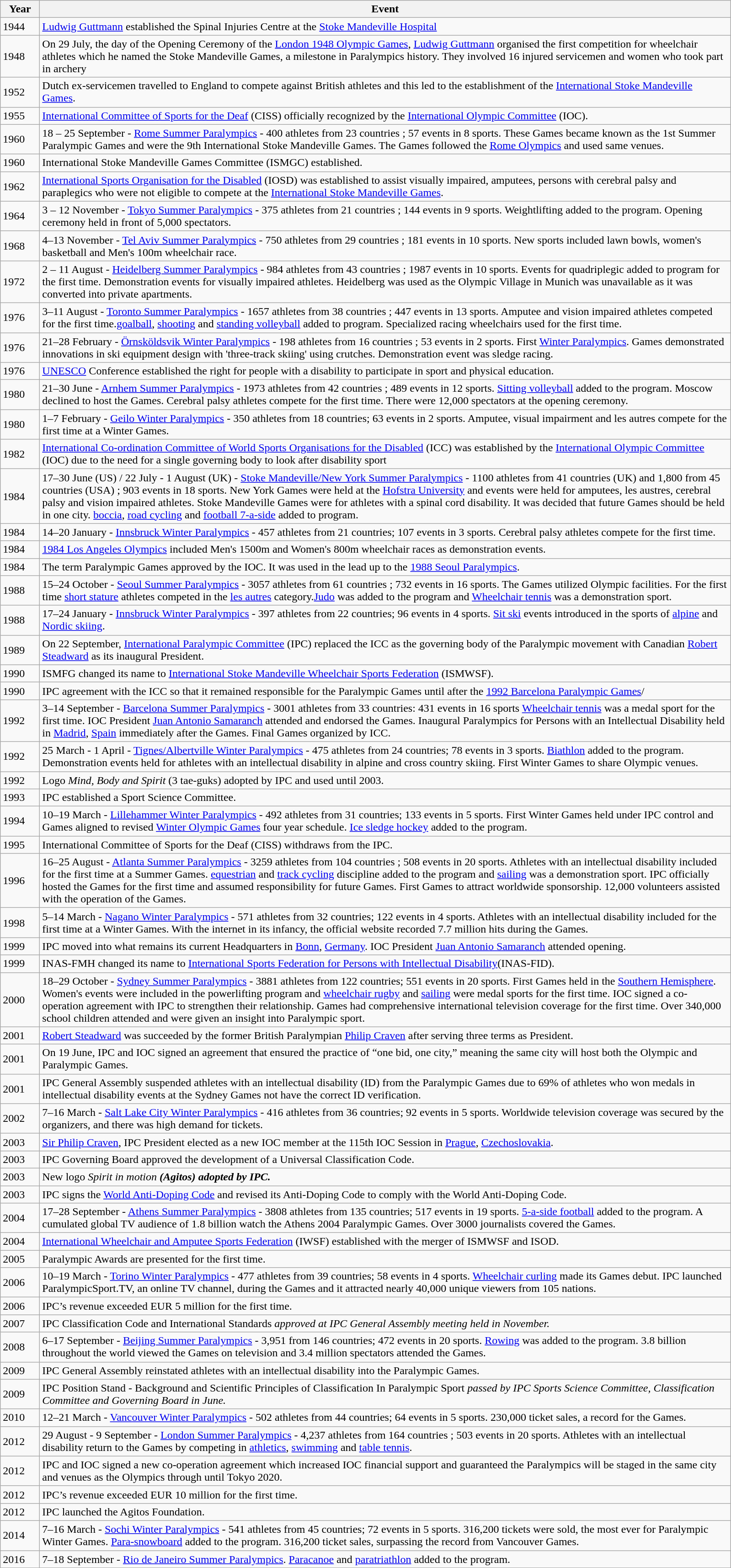<table class="wikitable">
<tr>
<th Width="50">Year</th>
<th Width="1000">Event</th>
</tr>
<tr>
<td>1944</td>
<td><a href='#'>Ludwig Guttmann</a> established the Spinal Injuries Centre at the <a href='#'>Stoke Mandeville Hospital</a></td>
</tr>
<tr>
<td>1948</td>
<td>On 29 July, the day of the Opening Ceremony of the <a href='#'>London 1948 Olympic Games</a>, <a href='#'>Ludwig Guttmann</a> organised the first competition for wheelchair athletes which he named the Stoke Mandeville Games, a milestone in Paralympics history. They involved 16 injured servicemen and women who took part in archery</td>
</tr>
<tr>
<td>1952</td>
<td>Dutch ex-servicemen travelled to England to compete against British athletes and this led to the establishment of the <a href='#'>International Stoke Mandeville Games</a>.</td>
</tr>
<tr>
<td>1955</td>
<td><a href='#'>International Committee of Sports for the Deaf</a> (CISS) officially recognized by the <a href='#'>International Olympic Committee</a> (IOC).</td>
</tr>
<tr>
<td>1960</td>
<td>18 – 25 September - <a href='#'>Rome Summer Paralympics</a> - 400 athletes from 23 countries ; 57 events in 8 sports. These Games became known as the 1st Summer Paralympic Games and were the 9th International Stoke Mandeville Games. The Games followed the <a href='#'>Rome Olympics</a> and used same venues.</td>
</tr>
<tr>
<td>1960</td>
<td>International Stoke Mandeville Games Committee (ISMGC) established.</td>
</tr>
<tr>
<td>1962</td>
<td><a href='#'>International Sports Organisation for the Disabled</a> (IOSD) was established to assist visually impaired, amputees, persons with cerebral palsy and paraplegics who were not eligible to compete at the <a href='#'>International Stoke Mandeville Games</a>.</td>
</tr>
<tr>
<td>1964</td>
<td>3 – 12 November - <a href='#'>Tokyo Summer Paralympics</a> - 375 athletes from 21 countries ; 144 events in 9 sports. Weightlifting added to the program. Opening ceremony held in front of 5,000 spectators.</td>
</tr>
<tr>
<td>1968</td>
<td>4–13 November - <a href='#'>Tel Aviv Summer Paralympics</a> - 750 athletes from 29 countries ; 181 events in 10 sports. New sports included lawn bowls, women's basketball and Men's 100m wheelchair race.</td>
</tr>
<tr>
<td>1972</td>
<td>2 – 11 August - <a href='#'>Heidelberg Summer Paralympics</a> - 984 athletes from 43 countries ; 1987 events in 10 sports. Events for quadriplegic added to program for the first time. Demonstration events for visually impaired athletes.  Heidelberg was used as the Olympic Village in Munich was unavailable as it was converted into private apartments.</td>
</tr>
<tr>
<td>1976</td>
<td>3–11 August - <a href='#'>Toronto Summer Paralympics</a> - 1657 athletes from 38 countries ; 447 events in 13 sports. Amputee and vision impaired athletes competed for the first time.<a href='#'>goalball</a>, <a href='#'>shooting</a> and <a href='#'>standing volleyball</a> added to program. Specialized racing wheelchairs used for the first time.</td>
</tr>
<tr>
<td>1976</td>
<td>21–28 February - <a href='#'>Örnsköldsvik Winter Paralympics</a> - 198 athletes from 16 countries ; 53 events in 2 sports. First <a href='#'>Winter Paralympics</a>. Games demonstrated innovations in ski equipment design with 'three-track skiing' using crutches. Demonstration event was sledge racing.</td>
</tr>
<tr>
<td>1976</td>
<td><a href='#'>UNESCO</a> Conference established the right for people with a disability to participate in sport and physical education.</td>
</tr>
<tr>
<td>1980</td>
<td>21–30 June - <a href='#'>Arnhem Summer Paralympics</a> - 1973 athletes from 42 countries ; 489 events in 12 sports. <a href='#'>Sitting volleyball</a> added to the program. Moscow declined to host the Games. Cerebral palsy athletes compete for the first time. There were 12,000 spectators at the opening ceremony.</td>
</tr>
<tr>
<td>1980</td>
<td>1–7 February - <a href='#'>Geilo Winter Paralympics</a> - 350 athletes from 18 countries; 63 events in 2 sports. Amputee, visual impairment and les autres compete for the first time at a Winter Games.</td>
</tr>
<tr>
<td>1982</td>
<td><a href='#'>International Co-ordination Committee of World Sports Organisations for the Disabled</a> (ICC) was established by the <a href='#'>International Olympic Committee</a> (IOC) due to the need for a single governing body to look after disability sport </td>
</tr>
<tr>
<td>1984</td>
<td>17–30 June (US) / 22 July - 1 August (UK) - <a href='#'>Stoke Mandeville/New York Summer Paralympics</a> - 1100 athletes from 41 countries (UK) and 1,800 from 45 countries (USA) ; 903 events in 18 sports. New York Games were held at the <a href='#'>Hofstra University</a> and events were held for amputees, les austres, cerebral palsy and vision impaired athletes. Stoke Mandeville Games were for athletes with a spinal cord disability. It was decided that future Games should be held in one city. <a href='#'>boccia</a>, <a href='#'>road cycling</a> and <a href='#'>football 7-a-side</a> added to program.</td>
</tr>
<tr>
<td>1984</td>
<td>14–20 January - <a href='#'>Innsbruck Winter Paralympics</a> - 457 athletes from 21 countries; 107 events in 3 sports. Cerebral palsy athletes compete for the first time.</td>
</tr>
<tr>
<td>1984</td>
<td><a href='#'>1984 Los Angeles Olympics</a> included Men's 1500m and Women's 800m wheelchair races as demonstration events.</td>
</tr>
<tr>
<td>1984</td>
<td>The term Paralympic Games approved by the IOC. It was used in the lead up to the <a href='#'>1988 Seoul Paralympics</a>.</td>
</tr>
<tr>
<td>1988</td>
<td>15–24 October - <a href='#'>Seoul Summer Paralympics</a> - 3057 athletes from 61 countries ; 732 events in  16 sports. The Games utilized Olympic facilities. For the first time <a href='#'>short stature</a> athletes competed in the <a href='#'>les autres</a> category.<a href='#'>Judo</a> was added to the program  and <a href='#'>Wheelchair tennis</a> was a demonstration sport.</td>
</tr>
<tr>
<td>1988</td>
<td>17–24 January - <a href='#'>Innsbruck Winter Paralympics</a> - 397 athletes from 22 countries; 96 events in 4 sports. <a href='#'>Sit ski</a> events introduced in the sports of <a href='#'>alpine</a> and <a href='#'>Nordic skiing</a>.</td>
</tr>
<tr>
<td>1989</td>
<td>On 22 September, <a href='#'>International Paralympic Committee</a> (IPC) replaced the ICC as the governing body of the Paralympic movement with Canadian <a href='#'>Robert Steadward</a> as its inaugural President.</td>
</tr>
<tr>
<td>1990</td>
<td>ISMFG changed its name to <a href='#'>International Stoke Mandeville Wheelchair Sports Federation</a> (ISMWSF).</td>
</tr>
<tr>
<td>1990</td>
<td>IPC agreement with the ICC so that it remained responsible for the Paralympic Games until after the <a href='#'>1992 Barcelona Paralympic Games</a>/ </td>
</tr>
<tr>
<td>1992</td>
<td>3–14 September - <a href='#'>Barcelona Summer Paralympics</a> - 3001 athletes from 33 countries: 431 events in 16 sports  <a href='#'>Wheelchair tennis</a> was a medal sport for the first time. IOC President <a href='#'>Juan Antonio Samaranch</a> attended and endorsed the Games. Inaugural Paralympics for Persons with an Intellectual Disability held in <a href='#'>Madrid</a>, <a href='#'>Spain</a> immediately after the Games. Final Games organized by ICC.</td>
</tr>
<tr>
<td>1992</td>
<td>25 March - 1 April - <a href='#'>Tignes/Albertville Winter Paralympics</a> - 475 athletes from 24 countries; 78 events in 3 sports. <a href='#'>Biathlon</a> added to the program. Demonstration events held for athletes with an intellectual disability in alpine and cross country skiing. First Winter Games to share Olympic venues.</td>
</tr>
<tr>
<td>1992</td>
<td>Logo <em>Mind, Body and Spirit</em> (3 tae-guks) adopted by IPC and used until 2003.</td>
</tr>
<tr>
<td>1993</td>
<td>IPC established a Sport Science Committee.</td>
</tr>
<tr>
<td>1994</td>
<td>10–19 March - <a href='#'>Lillehammer Winter Paralympics</a> - 492 athletes from 31 countries; 133 events in 5 sports. First Winter Games held under IPC control and Games aligned to revised <a href='#'>Winter Olympic Games</a> four year schedule. <a href='#'>Ice sledge hockey</a> added to the program.</td>
</tr>
<tr>
<td>1995</td>
<td>International Committee of Sports for the Deaf (CISS) withdraws from the IPC.</td>
</tr>
<tr>
<td>1996</td>
<td>16–25 August - <a href='#'>Atlanta Summer Paralympics</a> - 3259 athletes from 104 countries ; 508 events in 20 sports. Athletes with an intellectual disability included for the first time at a Summer Games. <a href='#'>equestrian</a>  and <a href='#'>track cycling</a> discipline added to the program   and <a href='#'>sailing</a> was a demonstration sport. IPC officially hosted the Games for the first time and assumed responsibility for future Games. First Games to attract worldwide sponsorship. 12,000 volunteers assisted with the operation of the Games.</td>
</tr>
<tr>
<td>1998</td>
<td>5–14 March - <a href='#'>Nagano Winter Paralympics</a> - 571 athletes from 32 countries; 122 events in 4 sports. Athletes with an intellectual disability included for the first time at a Winter Games. With the internet in its infancy, the official website recorded 7.7 million hits during the Games.</td>
</tr>
<tr>
<td>1999</td>
<td>IPC moved into what remains its current Headquarters in <a href='#'>Bonn</a>, <a href='#'>Germany</a>. IOC President <a href='#'>Juan Antonio Samaranch</a> attended opening.</td>
</tr>
<tr>
<td>1999</td>
<td>INAS-FMH changed its name to <a href='#'>International Sports Federation for Persons with Intellectual Disability</a>(INAS-FID).</td>
</tr>
<tr>
<td>2000</td>
<td>18–29 October - <a href='#'>Sydney Summer Paralympics</a> - 3881 athletes from 122 countries; 551 events in 20 sports. First Games held in the <a href='#'>Southern Hemisphere</a>. Women's events were included in the powerlifting program and <a href='#'>wheelchair rugby</a> and <a href='#'>sailing</a> were medal sports for the first time. IOC signed a co-operation agreement with IPC to strengthen their relationship. Games had comprehensive international television coverage for the first time. Over 340,000 school children attended and were given an insight into Paralympic sport.</td>
</tr>
<tr>
<td>2001</td>
<td><a href='#'>Robert Steadward</a> was succeeded by the former British Paralympian <a href='#'>Philip Craven</a> after serving three terms as President.</td>
</tr>
<tr>
<td>2001</td>
<td>On 19 June, IPC and IOC signed an agreement that ensured the practice of “one bid, one city,” meaning the same city will host both the Olympic and Paralympic Games.</td>
</tr>
<tr>
<td>2001</td>
<td>IPC General Assembly suspended athletes with an intellectual disability (ID) from  the Paralympic Games due to 69% of athletes who won medals in intellectual disability events at the Sydney Games not have the correct ID verification.</td>
</tr>
<tr>
<td>2002</td>
<td>7–16 March - <a href='#'>Salt Lake City Winter Paralympics</a> - 416 athletes from 36 countries; 92 events in 5 sports. Worldwide television coverage was secured by the organizers, and there was high demand for tickets.</td>
</tr>
<tr>
<td>2003</td>
<td><a href='#'>Sir Philip Craven</a>, IPC President elected as a new IOC member at the 115th IOC Session in <a href='#'>Prague</a>, <a href='#'>Czechoslovakia</a>.</td>
</tr>
<tr>
<td>2003</td>
<td>IPC Governing Board approved the development of a Universal Classification Code.</td>
</tr>
<tr>
<td>2003</td>
<td>New logo <em>Spirit in motion<strong> (Agitos) adopted by IPC.</td>
</tr>
<tr>
<td>2003</td>
<td>IPC signs the <a href='#'>World Anti-Doping Code</a> and revised its Anti-Doping Code to comply with the World Anti-Doping Code.</td>
</tr>
<tr>
<td>2004</td>
<td>17–28 September - <a href='#'>Athens Summer Paralympics</a> - 3808 athletes from 135 countries; 517 events in 19 sports. <a href='#'>5-a-side football</a> added to the program. A cumulated global TV audience of 1.8 billion watch the Athens 2004 Paralympic Games. Over 3000 journalists covered the Games.</td>
</tr>
<tr>
<td>2004</td>
<td><a href='#'>International Wheelchair and Amputee Sports Federation</a> (IWSF) established with the merger of ISMWSF and ISOD.</td>
</tr>
<tr>
<td>2005</td>
<td>Paralympic Awards are presented for the first time.</td>
</tr>
<tr>
<td>2006</td>
<td>10–19 March - <a href='#'>Torino Winter Paralympics</a> - 477 athletes from 39 countries; 58 events in 4 sports. <a href='#'>Wheelchair curling</a> made its Games debut. IPC launched ParalympicSport.TV, an online TV channel, during the Games  and it attracted nearly 40,000 unique viewers from 105 nations.</td>
</tr>
<tr>
<td>2006</td>
<td>IPC’s revenue exceeded EUR 5 million for the first time.</td>
</tr>
<tr>
<td>2007</td>
<td></em>IPC Classification Code and International Standards<em> approved at IPC General Assembly meeting held in November.</td>
</tr>
<tr>
<td>2008</td>
<td>6–17 September - <a href='#'>Beijing Summer Paralympics</a> - 3,951 from 146 countries; 472 events in 20 sports. <a href='#'>Rowing</a> was added to the program.  3.8 billion throughout the world viewed the Games on television and 3.4 million spectators attended the Games.</td>
</tr>
<tr>
<td>2009</td>
<td>IPC General Assembly reinstated athletes with an intellectual disability into the Paralympic Games.</td>
</tr>
<tr>
<td>2009</td>
<td></em>IPC Position Stand - Background and Scientific Principles of Classification In Paralympic Sport<em> passed by IPC Sports Science Committee, Classification Committee and Governing Board in June.</td>
</tr>
<tr>
<td>2010</td>
<td>12–21 March - <a href='#'>Vancouver Winter Paralympics</a> - 502 athletes from 44 countries; 64 events in 5 sports. 230,000 ticket sales, a record for the Games.</td>
</tr>
<tr>
<td>2012</td>
<td>29 August - 9 September - <a href='#'>London Summer Paralympics</a> - 4,237  athletes from 164 countries ; 503 events in 20 sports. Athletes with an intellectual disability return to the Games by competing in <a href='#'>athletics</a>, <a href='#'>swimming</a> and <a href='#'>table tennis</a>.</td>
</tr>
<tr>
<td>2012</td>
<td>IPC and IOC signed a new co-operation agreement which increased IOC financial support and guaranteed the Paralympics will be staged in the same city and venues as the Olympics through until Tokyo 2020.</td>
</tr>
<tr>
<td>2012</td>
<td>IPC’s revenue exceeded EUR 10 million for the first time.</td>
</tr>
<tr>
<td>2012</td>
<td>IPC launched the Agitos Foundation.</td>
</tr>
<tr>
<td>2014</td>
<td>7–16 March - <a href='#'>Sochi Winter Paralympics</a> - 541 athletes from 45 countries; 72 events in 5 sports. 316,200 tickets were sold, the most ever for Paralympic Winter Games. <a href='#'>Para-snowboard</a> added to the program. 316,200 ticket sales, surpassing the record from Vancouver Games.</td>
</tr>
<tr>
<td>2016</td>
<td>7–18 September - <a href='#'>Rio de Janeiro Summer Paralympics</a>. <a href='#'>Paracanoe</a> and <a href='#'>paratriathlon</a> added to the program.</td>
</tr>
</table>
